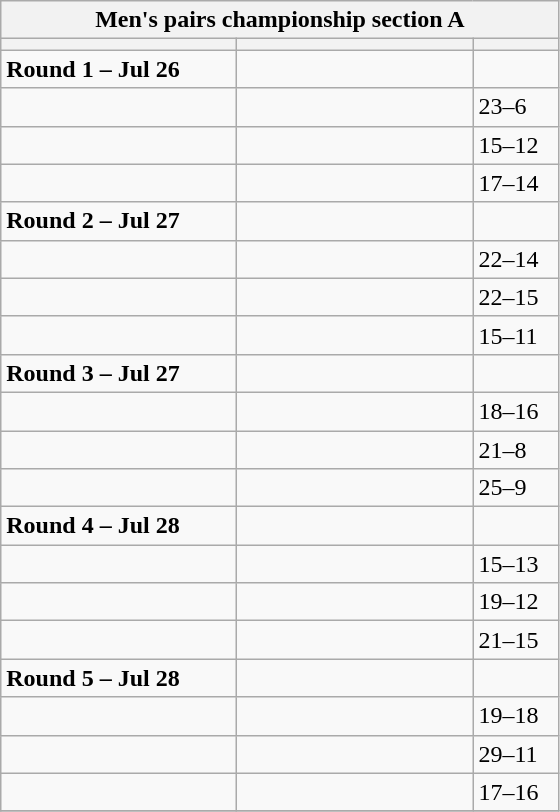<table class="wikitable">
<tr>
<th colspan="3">Men's pairs championship section A</th>
</tr>
<tr>
<th width=150></th>
<th width=150></th>
<th width=50></th>
</tr>
<tr>
<td><strong>Round 1 – Jul 26</strong></td>
<td></td>
<td></td>
</tr>
<tr>
<td></td>
<td></td>
<td>23–6</td>
</tr>
<tr>
<td></td>
<td></td>
<td>15–12</td>
</tr>
<tr>
<td></td>
<td></td>
<td>17–14</td>
</tr>
<tr>
<td><strong>Round 2 – Jul 27</strong></td>
<td></td>
<td></td>
</tr>
<tr>
<td></td>
<td></td>
<td>22–14</td>
</tr>
<tr>
<td></td>
<td></td>
<td>22–15</td>
</tr>
<tr>
<td></td>
<td></td>
<td>15–11</td>
</tr>
<tr>
<td><strong>Round 3 – Jul 27</strong></td>
<td></td>
<td></td>
</tr>
<tr>
<td></td>
<td></td>
<td>18–16</td>
</tr>
<tr>
<td></td>
<td></td>
<td>21–8</td>
</tr>
<tr>
<td></td>
<td></td>
<td>25–9</td>
</tr>
<tr>
<td><strong>Round 4 – Jul 28</strong></td>
<td></td>
<td></td>
</tr>
<tr>
<td></td>
<td></td>
<td>15–13</td>
</tr>
<tr>
<td></td>
<td></td>
<td>19–12</td>
</tr>
<tr>
<td></td>
<td></td>
<td>21–15</td>
</tr>
<tr>
<td><strong>Round 5 – Jul 28</strong></td>
<td></td>
<td></td>
</tr>
<tr>
<td></td>
<td></td>
<td>19–18</td>
</tr>
<tr>
<td></td>
<td></td>
<td>29–11</td>
</tr>
<tr>
<td></td>
<td></td>
<td>17–16</td>
</tr>
<tr>
</tr>
</table>
